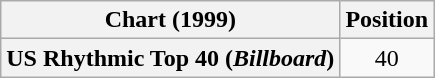<table class="wikitable plainrowheaders" style="text-align:center">
<tr>
<th>Chart (1999)</th>
<th>Position</th>
</tr>
<tr>
<th scope="row">US Rhythmic Top 40 (<em>Billboard</em>)</th>
<td>40</td>
</tr>
</table>
